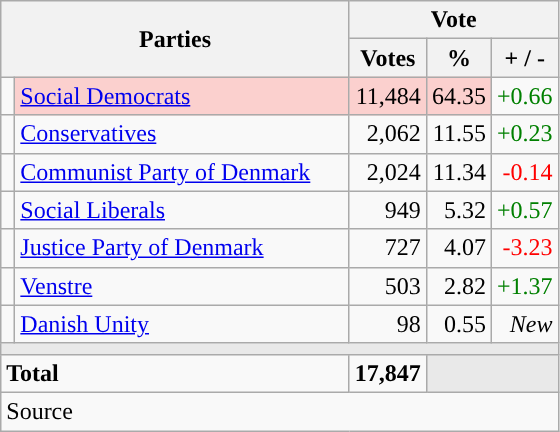<table class="wikitable" style="text-align:right;">
<tr>
<th style="text-align:centre;" rowspan="2" colspan="2" width="225">Parties</th>
<th colspan="3">Vote</th>
</tr>
<tr>
<th width="15">Votes</th>
<th width="15">%</th>
<th width="15">+ / -</th>
</tr>
<tr>
<td width="2" style="color:inherit;background:"></td>
<td bgcolor=#fbd0ce  align="left"><a href='#'>Social Democrats</a></td>
<td bgcolor=#fbd0ce>11,484</td>
<td bgcolor=#fbd0ce>64.35</td>
<td style=color:green;>+0.66</td>
</tr>
<tr>
<td width="2" style="color:inherit;background:"></td>
<td align="left"><a href='#'>Conservatives</a></td>
<td>2,062</td>
<td>11.55</td>
<td style=color:green;>+0.23</td>
</tr>
<tr>
<td width="2" style="color:inherit;background:"></td>
<td align="left"><a href='#'>Communist Party of Denmark</a></td>
<td>2,024</td>
<td>11.34</td>
<td style=color:red;>-0.14</td>
</tr>
<tr>
<td width="2" style="color:inherit;background:"></td>
<td align="left"><a href='#'>Social Liberals</a></td>
<td>949</td>
<td>5.32</td>
<td style=color:green;>+0.57</td>
</tr>
<tr>
<td width="2" style="color:inherit;background:"></td>
<td align="left"><a href='#'>Justice Party of Denmark</a></td>
<td>727</td>
<td>4.07</td>
<td style=color:red;>-3.23</td>
</tr>
<tr>
<td width="2" style="color:inherit;background:"></td>
<td align="left"><a href='#'>Venstre</a></td>
<td>503</td>
<td>2.82</td>
<td style=color:green;>+1.37</td>
</tr>
<tr>
<td width="2" style="color:inherit;background:"></td>
<td align="left"><a href='#'>Danish Unity</a></td>
<td>98</td>
<td>0.55</td>
<td><em>New</em></td>
</tr>
<tr>
<td colspan="7" bgcolor="#E9E9E9"></td>
</tr>
<tr>
<td align="left" colspan="2"><strong>Total</strong></td>
<td><strong>17,847</strong></td>
<td bgcolor="#E9E9E9" colspan="2"></td>
</tr>
<tr>
<td align="left" colspan="6">Source</td>
</tr>
</table>
